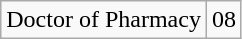<table class="wikitable">
<tr>
<td>Doctor of Pharmacy</td>
<td>08</td>
</tr>
</table>
